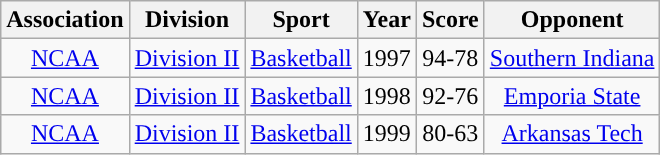<table class="wikitable" style="text-align:center">
<tr>
<th>Association</th>
<th>Division</th>
<th>Sport</th>
<th>Year</th>
<th>Score</th>
<th>Opponent</th>
</tr>
<tr align="center">
<td rowspan="1"><a href='#'>NCAA</a></td>
<td rowspan="1"><a href='#'>Division II</a></td>
<td rowspan="1"><a href='#'>Basketball</a></td>
<td>1997</td>
<td>94-78</td>
<td><a href='#'>Southern Indiana</a></td>
</tr>
<tr align="center">
<td rowspan="1"><a href='#'>NCAA</a></td>
<td rowspan="1"><a href='#'>Division II</a></td>
<td rowspan="1"><a href='#'>Basketball</a></td>
<td>1998</td>
<td>92-76</td>
<td><a href='#'>Emporia State</a></td>
</tr>
<tr align="center">
<td rowspan="1"><a href='#'>NCAA</a></td>
<td rowspan="1"><a href='#'>Division II</a></td>
<td rowspan="1"><a href='#'>Basketball</a></td>
<td>1999</td>
<td>80-63</td>
<td><a href='#'>Arkansas Tech</a></td>
</tr>
</table>
